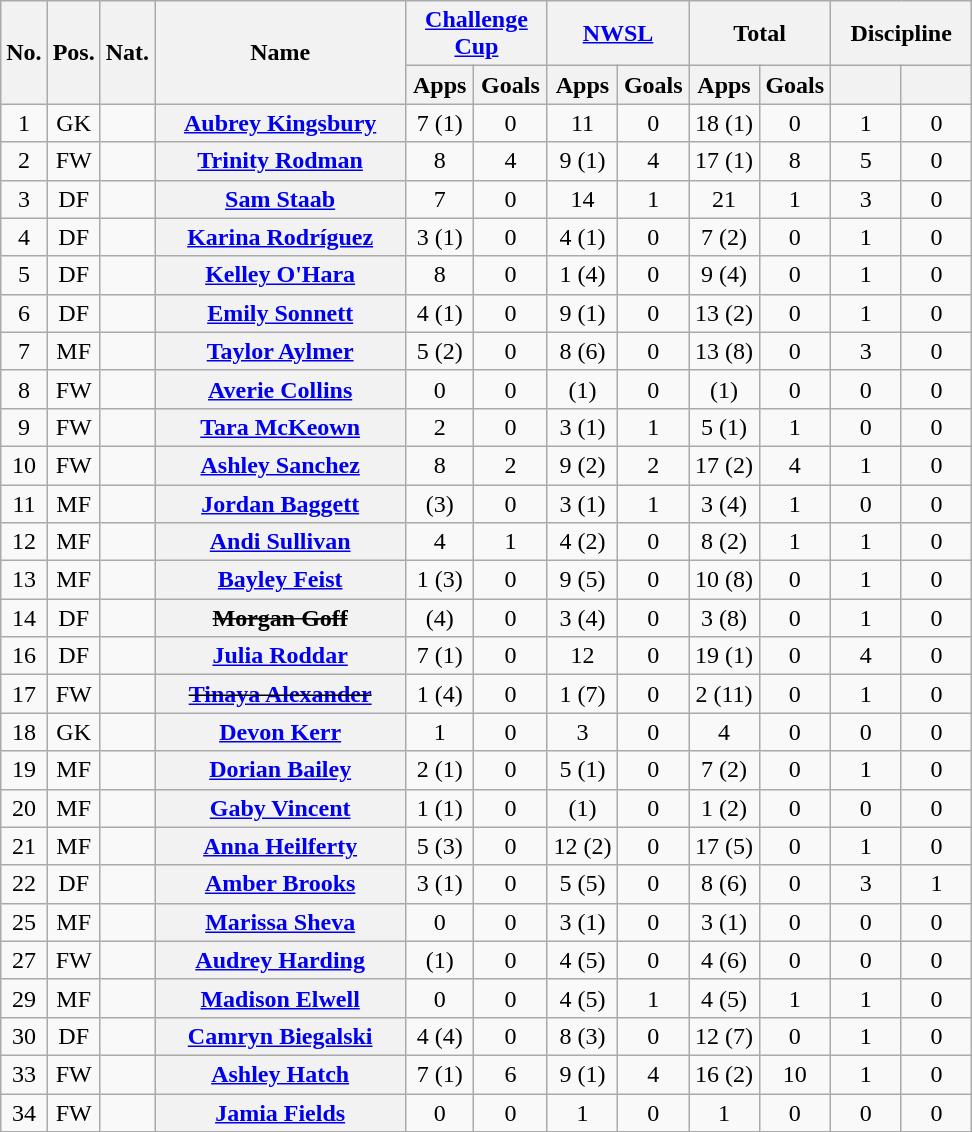<table class="wikitable plainrowheaders sortable" style="text-align:center">
<tr>
<th rowspan="2">No.</th>
<th rowspan="2">Pos.</th>
<th rowspan="2">Nat.</th>
<th rowspan="2" style="width:160px;"scope=col>Name</th>
<th colspan="2" style="width:87px;"scope=col><a href='#'>Challenge Cup</a></th>
<th colspan="2" style="width:87px;"scope=col><a href='#'>NWSL</a></th>
<th colspan="2" style="width:87px;"scope=col>Total</th>
<th colspan="2" style="width:87px;"scope=col>Discipline</th>
</tr>
<tr>
<th>Apps</th>
<th>Goals</th>
<th>Apps</th>
<th>Goals</th>
<th>Apps</th>
<th>Goals</th>
<th></th>
<th></th>
</tr>
<tr>
<td>1</td>
<td>GK</td>
<td></td>
<th scope="row"><a href='#'>Aubrey Kingsbury</a></th>
<td>7 (1)</td>
<td>0</td>
<td>11</td>
<td>0</td>
<td>18 (1)</td>
<td>0</td>
<td>1</td>
<td>0</td>
</tr>
<tr>
<td>2</td>
<td>FW</td>
<td></td>
<th scope="row"><a href='#'>Trinity Rodman</a></th>
<td>8</td>
<td>4</td>
<td>9 (1)</td>
<td>4</td>
<td>17 (1)</td>
<td>8</td>
<td>5</td>
<td>0</td>
</tr>
<tr>
<td>3</td>
<td>DF</td>
<td></td>
<th scope="row"><a href='#'>Sam Staab</a></th>
<td>7</td>
<td>0</td>
<td>14</td>
<td>1</td>
<td>21</td>
<td>1</td>
<td>3</td>
<td>0</td>
</tr>
<tr>
<td>4</td>
<td>DF</td>
<td></td>
<th scope="row"><a href='#'>Karina Rodríguez</a></th>
<td>3 (1)</td>
<td>0</td>
<td>4 (1)</td>
<td>0</td>
<td>7 (2)</td>
<td>0</td>
<td>1</td>
<td>0</td>
</tr>
<tr>
<td>5</td>
<td>DF</td>
<td></td>
<th scope="row"><a href='#'>Kelley O'Hara</a></th>
<td>8</td>
<td>0</td>
<td>1 (4)</td>
<td>0</td>
<td>9 (4)</td>
<td>0</td>
<td>1</td>
<td>0</td>
</tr>
<tr>
<td>6</td>
<td>DF</td>
<td></td>
<th scope="row"><a href='#'>Emily Sonnett</a></th>
<td>4 (1)</td>
<td>0</td>
<td>9 (1)</td>
<td>0</td>
<td>13 (2)</td>
<td>0</td>
<td>1</td>
<td>0</td>
</tr>
<tr>
<td>7</td>
<td>MF</td>
<td></td>
<th scope="row"><a href='#'>Taylor Aylmer</a></th>
<td>5 (2)</td>
<td>0</td>
<td>8 (6)</td>
<td>0</td>
<td>13 (8)</td>
<td>0</td>
<td>3</td>
<td>0</td>
</tr>
<tr>
<td>8</td>
<td>FW</td>
<td></td>
<th scope="row"><a href='#'>Averie Collins</a></th>
<td>0</td>
<td>0</td>
<td>(1)</td>
<td>0</td>
<td>(1)</td>
<td>0</td>
<td>0</td>
<td>0</td>
</tr>
<tr>
<td>9</td>
<td>FW</td>
<td></td>
<th scope="row"><a href='#'>Tara McKeown</a></th>
<td>2</td>
<td>0</td>
<td>3 (1)</td>
<td>1</td>
<td>5 (1)</td>
<td>1</td>
<td>0</td>
<td>0</td>
</tr>
<tr>
<td>10</td>
<td>FW</td>
<td></td>
<th scope="row"><a href='#'>Ashley Sanchez</a></th>
<td>8</td>
<td>2</td>
<td>9 (2)</td>
<td>2</td>
<td>17 (2)</td>
<td>4</td>
<td>1</td>
<td>0</td>
</tr>
<tr>
<td>11</td>
<td>MF</td>
<td></td>
<th scope="row"><a href='#'>Jordan Baggett</a></th>
<td>(3)</td>
<td>0</td>
<td>3 (1)</td>
<td>1</td>
<td>3 (4)</td>
<td>1</td>
<td>0</td>
<td>0</td>
</tr>
<tr>
<td>12</td>
<td>MF</td>
<td></td>
<th scope="row"><a href='#'>Andi Sullivan</a></th>
<td>4</td>
<td>1</td>
<td>4 (2)</td>
<td>0</td>
<td>8 (2)</td>
<td>1</td>
<td>1</td>
<td>0</td>
</tr>
<tr>
<td>13</td>
<td>MF</td>
<td></td>
<th scope="row"><a href='#'>Bayley Feist</a></th>
<td>1 (3)</td>
<td>0</td>
<td>9 (5)</td>
<td>0</td>
<td>10 (8)</td>
<td>0</td>
<td>1</td>
<td>0</td>
</tr>
<tr>
<td>14</td>
<td>DF</td>
<td></td>
<th scope="row"><s>Morgan Goff</s></th>
<td>(4)</td>
<td>0</td>
<td>3 (4)</td>
<td>0</td>
<td>3 (8)</td>
<td>0</td>
<td>1</td>
<td>0</td>
</tr>
<tr>
<td>16</td>
<td>DF</td>
<td></td>
<th scope="row"><a href='#'>Julia Roddar</a></th>
<td>7 (1)</td>
<td>0</td>
<td>12</td>
<td>0</td>
<td>19 (1)</td>
<td>0</td>
<td>4</td>
<td>0</td>
</tr>
<tr>
<td>17</td>
<td>FW</td>
<td></td>
<th scope="row"><s><a href='#'>Tinaya Alexander</a></s></th>
<td>1 (4)</td>
<td>0</td>
<td>1 (7)</td>
<td>0</td>
<td>2 (11)</td>
<td>0</td>
<td>1</td>
<td>0</td>
</tr>
<tr>
<td>18</td>
<td>GK</td>
<td></td>
<th scope="row"><a href='#'>Devon Kerr</a></th>
<td>1</td>
<td>0</td>
<td>3</td>
<td>0</td>
<td>4</td>
<td>0</td>
<td>0</td>
<td>0</td>
</tr>
<tr>
<td>19</td>
<td>MF</td>
<td></td>
<th scope="row"><a href='#'>Dorian Bailey</a></th>
<td>2 (1)</td>
<td>0</td>
<td>5 (1)</td>
<td>0</td>
<td>7 (2)</td>
<td>0</td>
<td>1</td>
<td>0</td>
</tr>
<tr>
<td>20</td>
<td>MF</td>
<td></td>
<th scope="row"><a href='#'>Gaby Vincent</a></th>
<td>1 (1)</td>
<td>0</td>
<td>(1)</td>
<td>0</td>
<td>1 (2)</td>
<td>0</td>
<td>0</td>
<td>0</td>
</tr>
<tr>
<td>21</td>
<td>MF</td>
<td></td>
<th scope="row"><a href='#'>Anna Heilferty</a></th>
<td>5 (3)</td>
<td>0</td>
<td>12 (2)</td>
<td>0</td>
<td>17 (5)</td>
<td>0</td>
<td>1</td>
<td>0</td>
</tr>
<tr>
<td>22</td>
<td>DF</td>
<td></td>
<th scope="row"><a href='#'>Amber Brooks</a></th>
<td>3 (1)</td>
<td>0</td>
<td>5 (5)</td>
<td>0</td>
<td>8 (6)</td>
<td>0</td>
<td>3</td>
<td>1</td>
</tr>
<tr>
<td>25</td>
<td>MF</td>
<td></td>
<th scope="row"><a href='#'>Marissa Sheva</a></th>
<td>0</td>
<td>0</td>
<td>3 (1)</td>
<td>0</td>
<td>3 (1)</td>
<td>0</td>
<td>0</td>
<td>0</td>
</tr>
<tr>
<td>27</td>
<td>FW</td>
<td></td>
<th scope="row"><a href='#'>Audrey Harding</a></th>
<td>(1)</td>
<td>0</td>
<td>4 (5)</td>
<td>0</td>
<td>4 (6)</td>
<td>0</td>
<td>0</td>
<td>0</td>
</tr>
<tr>
<td>29</td>
<td>MF</td>
<td></td>
<th scope="row"><a href='#'>Madison Elwell</a></th>
<td>0</td>
<td>0</td>
<td>4 (5)</td>
<td>1</td>
<td>4 (5)</td>
<td>1</td>
<td>1</td>
<td>0</td>
</tr>
<tr>
<td>30</td>
<td>DF</td>
<td></td>
<th scope="row"><a href='#'>Camryn Biegalski</a></th>
<td>4 (4)</td>
<td>0</td>
<td>8 (3)</td>
<td>0</td>
<td>12 (7)</td>
<td>0</td>
<td>1</td>
<td>0</td>
</tr>
<tr>
<td>33</td>
<td>FW</td>
<td></td>
<th scope="row"><a href='#'>Ashley Hatch</a></th>
<td>7 (1)</td>
<td>6</td>
<td>9 (1)</td>
<td>4</td>
<td>16 (2)</td>
<td>10</td>
<td>1</td>
<td>0</td>
</tr>
<tr>
<td>34</td>
<td>FW</td>
<td></td>
<th scope="row"><a href='#'>Jamia Fields</a></th>
<td>0</td>
<td>0</td>
<td>1</td>
<td>0</td>
<td>1</td>
<td>0</td>
<td>0</td>
<td>0</td>
</tr>
</table>
